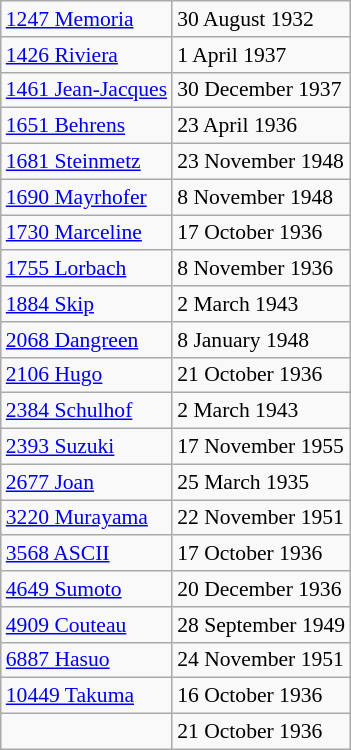<table class="wikitable floatright" style="font-size: 0.9em;">
<tr>
<td><a href='#'>1247 Memoria</a></td>
<td>30 August 1932</td>
</tr>
<tr>
<td><a href='#'>1426 Riviera</a></td>
<td>1 April 1937</td>
</tr>
<tr>
<td><a href='#'>1461 Jean-Jacques</a></td>
<td>30 December 1937</td>
</tr>
<tr>
<td><a href='#'>1651 Behrens</a></td>
<td>23 April 1936</td>
</tr>
<tr>
<td><a href='#'>1681 Steinmetz</a></td>
<td>23 November 1948</td>
</tr>
<tr>
<td><a href='#'>1690 Mayrhofer</a></td>
<td>8 November 1948</td>
</tr>
<tr>
<td><a href='#'>1730 Marceline</a></td>
<td>17 October 1936</td>
</tr>
<tr>
<td><a href='#'>1755 Lorbach</a></td>
<td>8 November 1936</td>
</tr>
<tr>
<td><a href='#'>1884 Skip</a></td>
<td>2 March 1943</td>
</tr>
<tr>
<td><a href='#'>2068 Dangreen</a></td>
<td>8 January 1948</td>
</tr>
<tr>
<td><a href='#'>2106 Hugo</a></td>
<td>21 October 1936</td>
</tr>
<tr>
<td><a href='#'>2384 Schulhof</a></td>
<td>2 March 1943</td>
</tr>
<tr>
<td><a href='#'>2393 Suzuki</a></td>
<td>17 November 1955</td>
</tr>
<tr>
<td><a href='#'>2677 Joan</a></td>
<td>25 March 1935</td>
</tr>
<tr>
<td><a href='#'>3220 Murayama</a></td>
<td>22 November 1951</td>
</tr>
<tr>
<td><a href='#'>3568 ASCII</a></td>
<td>17 October 1936</td>
</tr>
<tr>
<td><a href='#'>4649 Sumoto</a></td>
<td>20 December 1936</td>
</tr>
<tr>
<td><a href='#'>4909 Couteau</a></td>
<td>28 September 1949</td>
</tr>
<tr>
<td><a href='#'>6887 Hasuo</a></td>
<td>24 November 1951</td>
</tr>
<tr>
<td><a href='#'>10449 Takuma</a></td>
<td>16 October 1936</td>
</tr>
<tr>
<td></td>
<td>21 October 1936</td>
</tr>
</table>
